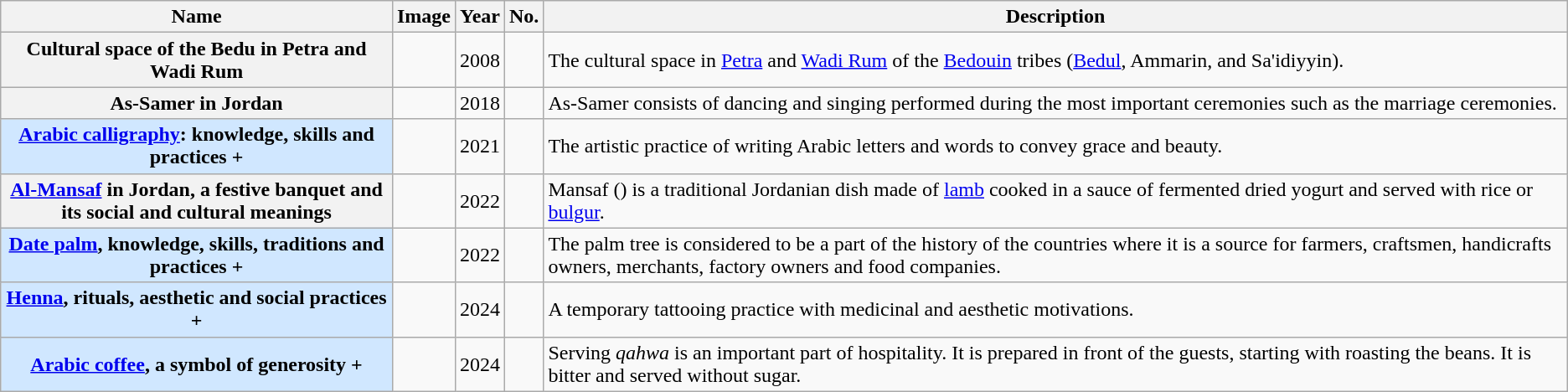<table class="wikitable sortable plainrowheaders">
<tr>
<th style="width:25%">Name</th>
<th class="unsortable">Image</th>
<th>Year</th>
<th>No.</th>
<th class="unsortable">Description</th>
</tr>
<tr>
<th scope="row">Cultural space of the Bedu in Petra and Wadi Rum</th>
<td></td>
<td>2008</td>
<td></td>
<td>The cultural space in <a href='#'>Petra</a> and <a href='#'>Wadi Rum</a> of the <a href='#'>Bedouin</a> tribes (<a href='#'>Bedul</a>, Ammarin, and Sa'idiyyin).</td>
</tr>
<tr>
<th scope="row">As-Samer in Jordan</th>
<td></td>
<td>2018</td>
<td></td>
<td>As-Samer consists of dancing and singing performed during the most important ceremonies such as the marriage ceremonies.</td>
</tr>
<tr>
<th scope="row" style="background:#D0E7FF;"><a href='#'>Arabic calligraphy</a>: knowledge, skills and practices +</th>
<td></td>
<td>2021</td>
<td></td>
<td>The artistic practice of writing Arabic letters and words to convey grace and beauty.</td>
</tr>
<tr>
<th scope="row"><a href='#'>Al-Mansaf</a> in Jordan, a festive banquet and its social and cultural meanings</th>
<td></td>
<td>2022</td>
<td></td>
<td>Mansaf () is a traditional Jordanian dish made of <a href='#'>lamb</a> cooked in a sauce of fermented dried yogurt and served with rice or <a href='#'>bulgur</a>.</td>
</tr>
<tr>
<th scope="row" style="background:#D0E7FF;"><a href='#'>Date palm</a>, knowledge, skills, traditions and practices +</th>
<td></td>
<td>2022</td>
<td></td>
<td>The palm tree is considered to be a part of the history of the countries where it is a source for farmers, craftsmen, handicrafts owners, merchants, factory owners and food companies.</td>
</tr>
<tr>
<th scope="row" style="background:#D0E7FF;"><a href='#'>Henna</a>, rituals, aesthetic and social practices +</th>
<td></td>
<td>2024</td>
<td></td>
<td>A temporary tattooing practice with medicinal and aesthetic motivations.</td>
</tr>
<tr>
<th scope="row" style="background:#D0E7FF;"><a href='#'>Arabic coffee</a>, a symbol of generosity +</th>
<td></td>
<td>2024</td>
<td></td>
<td>Serving <em>qahwa</em> is an important part of hospitality. It is prepared in front of the guests, starting with roasting the beans. It is bitter and served without sugar.</td>
</tr>
</table>
